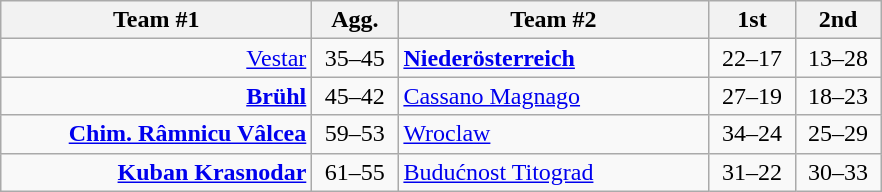<table class=wikitable style="text-align:center">
<tr>
<th width=200>Team #1</th>
<th width=50>Agg.</th>
<th width=200>Team #2</th>
<th width=50>1st</th>
<th width=50>2nd</th>
</tr>
<tr>
<td align=right><a href='#'>Vestar</a> </td>
<td>35–45</td>
<td align=left> <strong><a href='#'>Niederösterreich</a></strong></td>
<td align=center>22–17</td>
<td align=center>13–28</td>
</tr>
<tr>
<td align=right><strong><a href='#'>Brühl</a></strong> </td>
<td>45–42</td>
<td align=left> <a href='#'>Cassano Magnago</a></td>
<td align=center>27–19</td>
<td align=center>18–23</td>
</tr>
<tr>
<td align=right><strong><a href='#'>Chim. Râmnicu Vâlcea</a></strong> </td>
<td>59–53</td>
<td align=left> <a href='#'>Wroclaw</a></td>
<td align=center>34–24</td>
<td align=center>25–29</td>
</tr>
<tr>
<td align=right><strong><a href='#'>Kuban Krasnodar</a></strong> </td>
<td>61–55</td>
<td align=left> <a href='#'>Budućnost Titograd</a></td>
<td align=center>31–22</td>
<td align=center>30–33</td>
</tr>
</table>
